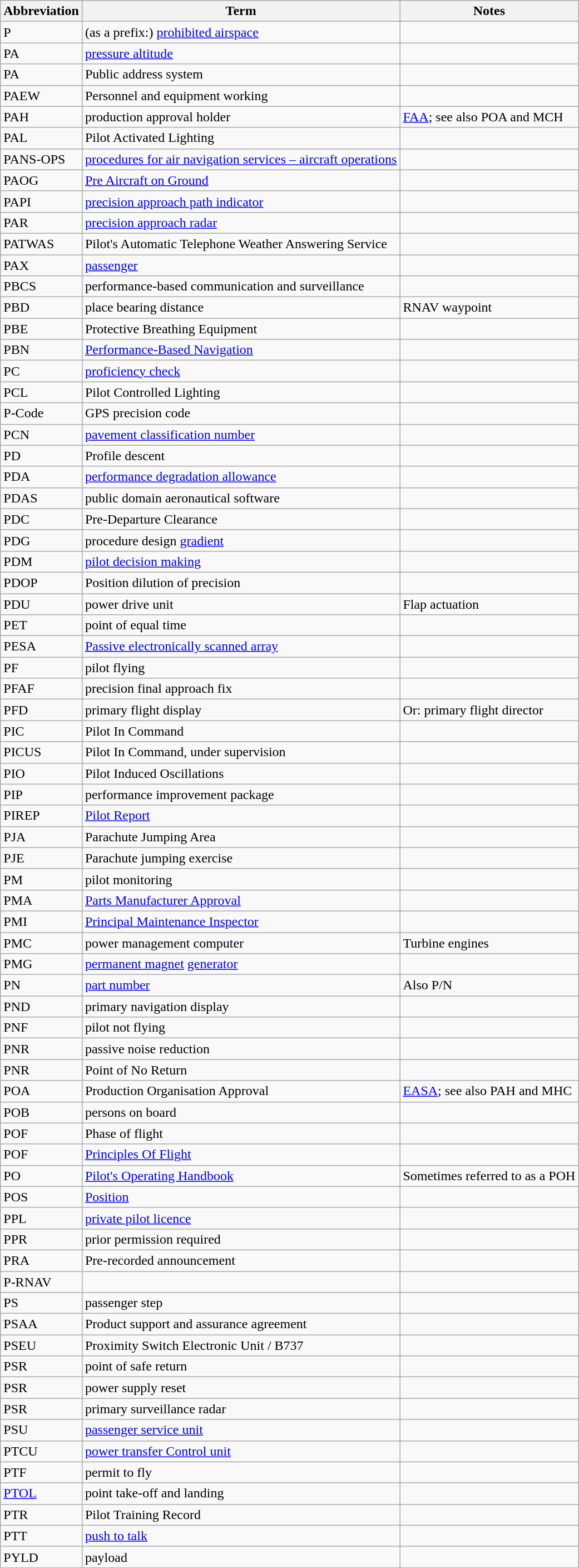<table class="wikitable">
<tr>
<th>Abbreviation</th>
<th>Term</th>
<th>Notes</th>
</tr>
<tr>
<td>P</td>
<td>(as a prefix:) <a href='#'>prohibited airspace</a></td>
<td></td>
</tr>
<tr>
<td>PA</td>
<td><a href='#'>pressure altitude</a></td>
<td></td>
</tr>
<tr>
<td>PA</td>
<td>Public address system</td>
<td></td>
</tr>
<tr>
<td>PAEW</td>
<td>Personnel and equipment working</td>
<td></td>
</tr>
<tr>
<td>PAH</td>
<td>production approval holder</td>
<td><a href='#'>FAA</a>; see also POA and MCH</td>
</tr>
<tr>
<td>PAL</td>
<td>Pilot Activated Lighting</td>
<td></td>
</tr>
<tr>
<td>PANS-OPS</td>
<td><a href='#'>procedures for air navigation services – aircraft operations</a></td>
<td></td>
</tr>
<tr>
<td>PAOG</td>
<td><a href='#'>Pre Aircraft on Ground</a></td>
<td></td>
</tr>
<tr>
<td>PAPI</td>
<td><a href='#'>precision approach path indicator</a></td>
<td></td>
</tr>
<tr>
<td>PAR</td>
<td><a href='#'>precision approach radar</a></td>
<td></td>
</tr>
<tr>
<td>PATWAS</td>
<td>Pilot's Automatic Telephone Weather Answering Service</td>
<td></td>
</tr>
<tr>
<td>PAX</td>
<td><a href='#'>passenger</a></td>
<td></td>
</tr>
<tr>
<td>PBCS</td>
<td>performance-based communication and surveillance</td>
<td></td>
</tr>
<tr>
<td>PBD</td>
<td>place bearing distance</td>
<td>RNAV waypoint</td>
</tr>
<tr>
<td>PBE</td>
<td>Protective Breathing Equipment</td>
<td></td>
</tr>
<tr>
<td>PBN</td>
<td><a href='#'>Performance-Based Navigation</a></td>
<td></td>
</tr>
<tr>
<td>PC</td>
<td><a href='#'>proficiency check</a></td>
<td></td>
</tr>
<tr>
<td>PCL</td>
<td>Pilot Controlled Lighting</td>
<td></td>
</tr>
<tr>
<td>P-Code</td>
<td>GPS precision code</td>
<td></td>
</tr>
<tr>
<td>PCN</td>
<td><a href='#'>pavement classification number</a></td>
<td></td>
</tr>
<tr>
<td>PD</td>
<td>Profile descent</td>
<td></td>
</tr>
<tr>
<td>PDA</td>
<td><a href='#'>performance degradation allowance</a></td>
<td></td>
</tr>
<tr>
<td>PDAS</td>
<td>public domain aeronautical software</td>
<td></td>
</tr>
<tr>
<td>PDC</td>
<td>Pre-Departure Clearance</td>
<td></td>
</tr>
<tr>
<td>PDG</td>
<td>procedure design <a href='#'>gradient</a></td>
<td></td>
</tr>
<tr>
<td>PDM</td>
<td><a href='#'>pilot decision making</a></td>
<td></td>
</tr>
<tr>
<td>PDOP</td>
<td>Position dilution of precision</td>
<td></td>
</tr>
<tr>
<td>PDU</td>
<td>power drive unit</td>
<td>Flap actuation</td>
</tr>
<tr>
<td>PET</td>
<td>point of equal time</td>
<td></td>
</tr>
<tr>
<td>PESA</td>
<td><a href='#'>Passive electronically scanned array</a></td>
<td></td>
</tr>
<tr>
<td>PF</td>
<td>pilot flying</td>
<td></td>
</tr>
<tr>
<td>PFAF</td>
<td>precision final approach fix</td>
<td></td>
</tr>
<tr>
<td>PFD</td>
<td>primary flight display</td>
<td>Or: primary flight director</td>
</tr>
<tr>
<td>PIC</td>
<td>Pilot In Command</td>
<td></td>
</tr>
<tr>
<td>PICUS</td>
<td>Pilot In Command, under supervision</td>
<td></td>
</tr>
<tr>
<td>PIO</td>
<td>Pilot Induced Oscillations</td>
<td></td>
</tr>
<tr>
<td>PIP</td>
<td>performance improvement package</td>
<td></td>
</tr>
<tr>
<td>PIREP</td>
<td><a href='#'>Pilot Report</a></td>
<td></td>
</tr>
<tr>
<td>PJA</td>
<td>Parachute Jumping Area</td>
<td></td>
</tr>
<tr>
<td>PJE</td>
<td>Parachute jumping exercise</td>
<td></td>
</tr>
<tr>
<td>PM</td>
<td>pilot monitoring</td>
<td></td>
</tr>
<tr>
<td>PMA</td>
<td><a href='#'>Parts Manufacturer Approval</a></td>
<td></td>
</tr>
<tr>
<td>PMI</td>
<td><a href='#'>Principal Maintenance Inspector</a></td>
<td></td>
</tr>
<tr>
<td>PMC</td>
<td>power management computer</td>
<td>Turbine engines</td>
</tr>
<tr>
<td>PMG</td>
<td><a href='#'>permanent magnet</a> <a href='#'>generator</a></td>
<td></td>
</tr>
<tr>
<td>PN</td>
<td><a href='#'>part number</a></td>
<td>Also P/N</td>
</tr>
<tr>
<td>PND</td>
<td>primary navigation display</td>
<td></td>
</tr>
<tr>
<td>PNF</td>
<td>pilot not flying</td>
<td></td>
</tr>
<tr>
<td>PNR</td>
<td>passive noise reduction</td>
<td></td>
</tr>
<tr>
<td>PNR</td>
<td>Point of No Return</td>
<td></td>
</tr>
<tr>
<td>POA</td>
<td>Production Organisation Approval</td>
<td><a href='#'>EASA</a>; see also PAH and MHC</td>
</tr>
<tr>
<td>POB</td>
<td>persons on board</td>
<td></td>
</tr>
<tr>
<td>POF</td>
<td>Phase of flight</td>
<td></td>
</tr>
<tr>
<td>POF</td>
<td><a href='#'>Principles Of Flight</a></td>
<td></td>
</tr>
<tr>
<td>PO</td>
<td><a href='#'>Pilot's Operating Handbook</a></td>
<td>Sometimes referred to as a POH</td>
</tr>
<tr>
<td>POS</td>
<td><a href='#'>Position</a></td>
<td></td>
</tr>
<tr>
<td>PPL</td>
<td><a href='#'>private pilot licence</a></td>
<td></td>
</tr>
<tr>
<td>PPR</td>
<td>prior permission required</td>
<td></td>
</tr>
<tr>
<td>PRA</td>
<td>Pre-recorded announcement</td>
<td></td>
</tr>
<tr>
<td>P-RNAV</td>
<td precision area navigation></td>
</tr>
<tr>
<td>PS</td>
<td>passenger step</td>
<td></td>
</tr>
<tr>
<td>PSAA</td>
<td>Product support and assurance agreement</td>
<td></td>
</tr>
<tr>
<td>PSEU</td>
<td>Proximity Switch Electronic Unit / B737</td>
<td></td>
</tr>
<tr>
<td>PSR</td>
<td>point of safe return</td>
<td></td>
</tr>
<tr>
<td>PSR</td>
<td>power supply reset</td>
<td></td>
</tr>
<tr>
<td>PSR</td>
<td>primary surveillance radar</td>
<td></td>
</tr>
<tr>
<td>PSU</td>
<td><a href='#'>passenger service unit</a></td>
<td></td>
</tr>
<tr>
<td>PTCU</td>
<td><a href='#'>power transfer Control unit</a></td>
<td></td>
</tr>
<tr>
<td>PTF</td>
<td>permit to fly</td>
<td></td>
</tr>
<tr>
<td><a href='#'>PTOL</a></td>
<td>point take-off and landing</td>
<td></td>
</tr>
<tr>
<td>PTR</td>
<td>Pilot Training Record</td>
<td></td>
</tr>
<tr>
<td>PTT</td>
<td><a href='#'>push to talk</a></td>
<td></td>
</tr>
<tr>
<td>PYLD</td>
<td>payload</td>
<td></td>
</tr>
</table>
